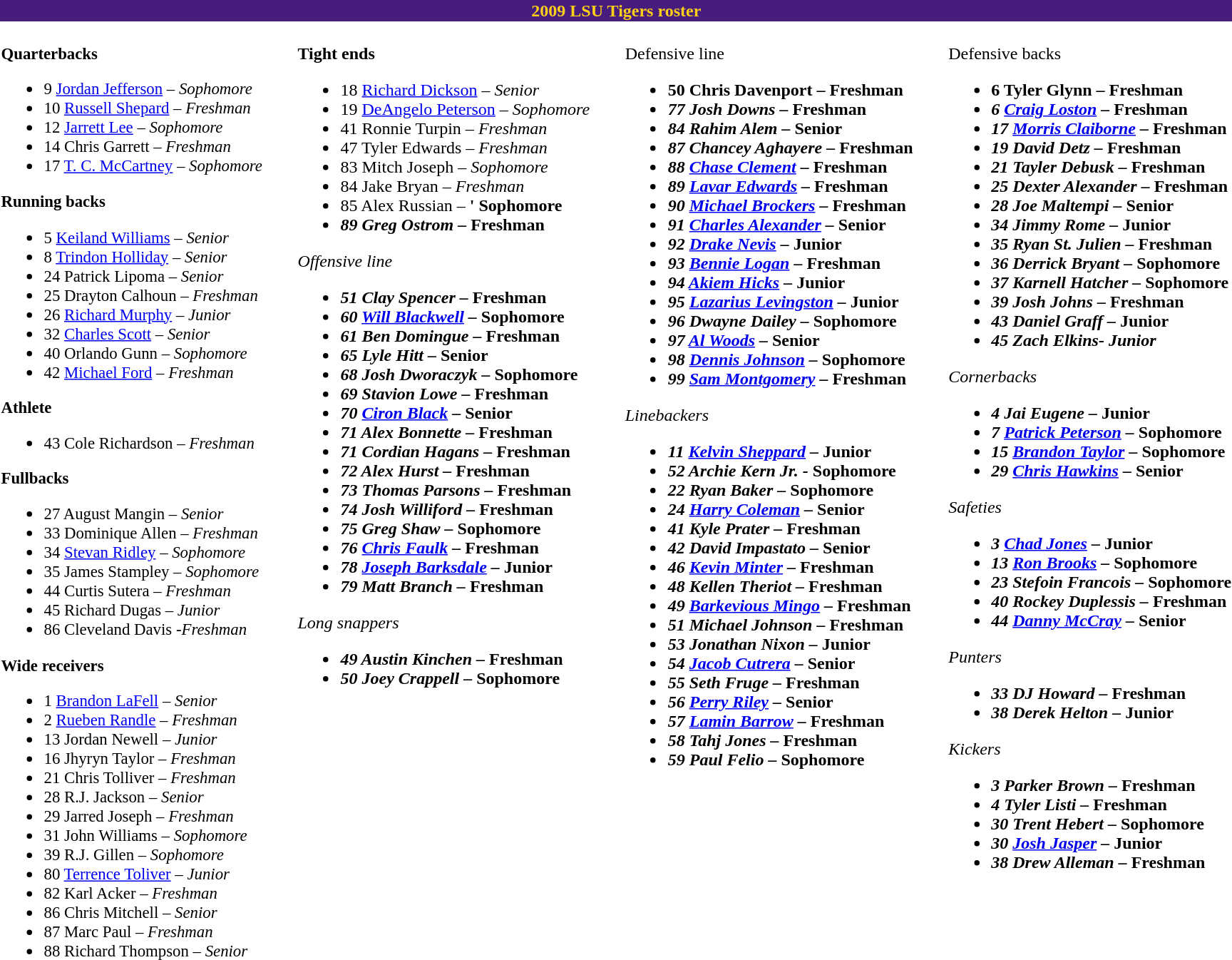<table class="toccolours" style="text-align: left;">
<tr>
<td colspan="9" style="background-color: #461D7C; color: #FDD017; text-align: center"><strong>2009 LSU Tigers roster</strong></td>
</tr>
<tr>
<td style="font-size: 95%;" valign="top"><br><strong>Quarterbacks</strong><ul><li>9 <a href='#'>Jordan Jefferson</a> – <em>Sophomore</em></li><li>10 <a href='#'>Russell Shepard</a> – <em>Freshman</em></li><li>12 <a href='#'>Jarrett Lee</a> – <em> Sophomore</em></li><li>14 Chris Garrett – <em>Freshman</em></li><li>17 <a href='#'>T. C. McCartney</a> – <em> Sophomore</em></li></ul><strong>Running backs</strong><ul><li>5 <a href='#'>Keiland Williams</a> – <em>Senior</em></li><li>8 <a href='#'>Trindon Holliday</a> – <em>Senior</em></li><li>24 Patrick Lipoma – <em>Senior</em></li><li>25 Drayton Calhoun – <em>Freshman</em></li><li>26 <a href='#'>Richard Murphy</a> – <em> Junior</em></li><li>32 <a href='#'>Charles Scott</a> – <em>Senior</em></li><li>40 Orlando Gunn – <em> Sophomore</em></li><li>42 <a href='#'>Michael Ford</a> – <em>Freshman</em></li></ul><strong>Athlete</strong><ul><li>43 Cole Richardson – <em>Freshman</em></li></ul><strong>Fullbacks</strong><ul><li>27 August Mangin – <em>Senior</em></li><li>33 Dominique Allen – <em>Freshman</em></li><li>34 <a href='#'>Stevan Ridley</a> – <em> Sophomore</em></li><li>35 James Stampley – <em>Sophomore</em></li><li>44 Curtis Sutera – <em> Freshman</em></li><li>45 Richard Dugas – <em> Junior</em></li><li>86 Cleveland Davis -<em>Freshman</em></li></ul><strong>Wide receivers</strong><ul><li>1 <a href='#'>Brandon LaFell</a> – <em> Senior</em></li><li>2 <a href='#'>Rueben Randle</a> – <em>Freshman</em></li><li>13 Jordan Newell – <em>Junior</em></li><li>16 Jhyryn Taylor – <em> Freshman</em></li><li>21 Chris Tolliver – <em> Freshman</em></li><li>28 R.J. Jackson – <em> Senior</em></li><li>29 Jarred Joseph – <em> Freshman</em></li><li>31 John Williams – <em> Sophomore</em></li><li>39 R.J. Gillen – <em>Sophomore</em></li><li>80 <a href='#'>Terrence Toliver</a> – <em>Junior</em></li><li>82 Karl Acker – <em>Freshman</em></li><li>86 Chris Mitchell – <em>Senior</em></li><li>87 Marc Paul – <em>Freshman</em></li><li>88 Richard Thompson – <em>Senior</em></li></ul></td>
<td width="25"> </td>
<td valign="top"><br><strong>Tight ends</strong><ul><li>18 <a href='#'>Richard Dickson</a> – <em>Senior</em></li><li>19 <a href='#'>DeAngelo Peterson</a> – <em>Sophomore</em></li><li>41 Ronnie Turpin – <em> Freshman</em></li><li>47 Tyler Edwards – <em> Freshman</em></li><li>83 Mitch Joseph – <em>Sophomore</em></li><li>84 Jake Bryan – <em> Freshman</em></li><li>85 Alex Russian – <strong>' Sophomore<em></li><li>89 Greg Ostrom – </em>Freshman<em></li></ul></strong>Offensive line<strong><ul><li>51 Clay Spencer – </em> Freshman<em></li><li>60 <a href='#'>Will Blackwell</a> – </em> Sophomore<em></li><li>61 Ben Domingue – </em>Freshman<em></li><li>65 Lyle Hitt – </em> Senior<em></li><li>68 Josh Dworaczyk – </em> Sophomore<em></li><li>69 Stavion Lowe – </em>Freshman<em></li><li>70 <a href='#'>Ciron Black</a> – </em> Senior<em></li><li>71 Alex Bonnette – </em>Freshman<em></li><li>71 Cordian Hagans – </em> Freshman<em></li><li>72 Alex Hurst – </em> Freshman<em></li><li>73 Thomas Parsons – </em> Freshman<em></li><li>74 Josh Williford – </em>Freshman<em></li><li>75 Greg Shaw – </em>Sophomore<em></li><li>76 <a href='#'>Chris Faulk</a> – </em>Freshman<em></li><li>78 <a href='#'>Joseph Barksdale</a> – </em>Junior<em></li><li>79 Matt Branch – </em> Freshman<em></li></ul></strong>Long snappers<strong><ul><li>49 Austin Kinchen – </em> Freshman<em></li><li>50 Joey Crappell – </em>Sophomore<em></li></ul></td>
<td width="25"> </td>
<td valign="top"><br></strong>Defensive line<strong><ul><li>50 Chris Davenport – </em>Freshman<em></li><li>77 Josh Downs – </em>Freshman<em></li><li>84 Rahim Alem – </em> Senior<em></li><li>87 Chancey Aghayere – </em> Freshman<em></li><li>88 <a href='#'>Chase Clement</a> – </em> Freshman<em></li><li>89 <a href='#'>Lavar Edwards</a> – </em> Freshman<em></li><li>90 <a href='#'>Michael Brockers</a> – </em>Freshman<em></li><li>91 <a href='#'>Charles Alexander</a> – </em> Senior<em></li><li>92 <a href='#'>Drake Nevis</a> – </em>Junior<em></li><li>93 <a href='#'>Bennie Logan</a> – </em>Freshman<em></li><li>94 <a href='#'>Akiem Hicks</a> – </em>Junior<em></li><li>95 <a href='#'>Lazarius Levingston</a> – </em> Junior<em></li><li>96 Dwayne Dailey – </em>Sophomore<em></li><li>97 <a href='#'>Al Woods</a> – </em>Senior<em></li><li>98 <a href='#'>Dennis Johnson</a> – </em> Sophomore<em></li><li>99 <a href='#'>Sam Montgomery</a> – </em>Freshman<em></li></ul></strong>Linebackers<strong><ul><li>11 <a href='#'>Kelvin Sheppard</a> – </em> Junior<em></li><li>52 Archie Kern Jr. - </em>Sophomore<em></li><li>22 Ryan Baker – </em>Sophomore<em></li><li>24 <a href='#'>Harry Coleman</a> – </em>Senior<em></li><li>41 Kyle Prater – </em> Freshman<em></li><li>42 David Impastato – </em>Senior<em></li><li>46 <a href='#'>Kevin Minter</a> – </em>Freshman<em></li><li>48 Kellen Theriot – </em> Freshman<em></li><li>49 <a href='#'>Barkevious Mingo</a> – </em>Freshman<em></li><li>51 Michael Johnson – </em> Freshman<em></li><li>53 Jonathan Nixon – </em>Junior<em></li><li>54 <a href='#'>Jacob Cutrera</a> – </em>Senior<em></li><li>55 Seth Fruge – </em>Freshman<em></li><li>56 <a href='#'>Perry Riley</a> – </em>Senior<em></li><li>57 <a href='#'>Lamin Barrow</a> – </em>Freshman<em></li><li>58 Tahj Jones – </em>Freshman<em></li><li>59 Paul Felio – </em>Sophomore<em></li></ul></td>
<td width="25"> </td>
<td valign="top"><br></strong>Defensive backs<strong><ul><li>6 Tyler Glynn – </em>Freshman<em></li><li>6 <a href='#'>Craig Loston</a> – </em>Freshman<em></li><li>17 <a href='#'>Morris Claiborne</a> – </em>Freshman<em></li><li>19 David Detz – </em> Freshman<em></li><li>21 Tayler Debusk – </em> Freshman<em></li><li>25 Dexter Alexander – </em>Freshman<em></li><li>28 Joe Maltempi – </em>Senior<em></li><li>34 Jimmy Rome – </em>Junior<em></li><li>35 Ryan St. Julien – </em> Freshman<em></li><li>36 Derrick Bryant – </em>Sophomore<em></li><li>37 Karnell Hatcher – </em>Sophomore<em></li><li>39 Josh Johns – </em>Freshman<em></li><li>43 Daniel Graff – </em> Junior<em></li><li>45 Zach Elkins- Junior</li></ul></strong>Cornerbacks<strong><ul><li>4 Jai Eugene – </em> Junior<em></li><li>7 <a href='#'>Patrick Peterson</a> – </em>Sophomore<em></li><li>15 <a href='#'>Brandon Taylor</a> – </em>Sophomore<em></li><li>29 <a href='#'>Chris Hawkins</a> – </em> Senior<em></li></ul></strong>Safeties<strong><ul><li>3 <a href='#'>Chad Jones</a> – </em>Junior<em></li><li>13 <a href='#'>Ron Brooks</a> – </em> Sophomore<em></li><li>23 Stefoin Francois – </em> Sophomore<em></li><li>40 Rockey Duplessis – </em>Freshman<em></li><li>44 <a href='#'>Danny McCray</a> – </em>Senior<em></li></ul></strong>Punters<strong><ul><li>33 DJ Howard – </em>Freshman<em></li><li>38 Derek Helton – </em>Junior<em></li></ul></strong>Kickers<strong><ul><li>3 Parker Brown – </em>Freshman<em></li><li>4 Tyler Listi – </em>Freshman<em></li><li>30 Trent Hebert – </em>Sophomore<em></li><li>30 <a href='#'>Josh Jasper</a> – </em>Junior<em></li><li>38 Drew Alleman – </em> Freshman<em></li></ul></td>
</tr>
</table>
